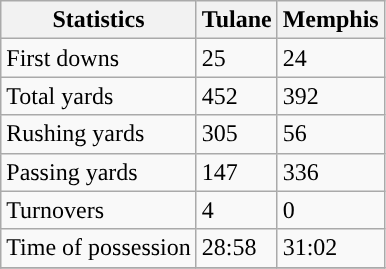<table class="wikitable">
<tr>
<th>Statistics</th>
<th>Tulane</th>
<th>Memphis</th>
</tr>
<tr>
<td>First downs</td>
<td>25</td>
<td>24</td>
</tr>
<tr>
<td>Total yards</td>
<td>452</td>
<td>392</td>
</tr>
<tr>
<td>Rushing yards</td>
<td>305</td>
<td>56</td>
</tr>
<tr>
<td>Passing yards</td>
<td>147</td>
<td>336</td>
</tr>
<tr>
<td>Turnovers</td>
<td>4</td>
<td>0</td>
</tr>
<tr>
<td>Time of possession</td>
<td>28:58</td>
<td>31:02</td>
</tr>
<tr>
</tr>
</table>
